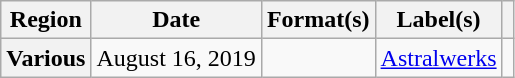<table class="wikitable plainrowheaders">
<tr>
<th scope="col">Region</th>
<th scope="col">Date</th>
<th scope="col">Format(s)</th>
<th scope="col">Label(s)</th>
<th scope="col"></th>
</tr>
<tr>
<th scope="row">Various</th>
<td>August 16, 2019</td>
<td></td>
<td rowspan="2"><a href='#'>Astralwerks</a></td>
<td style="text-align:center;"></td>
</tr>
</table>
